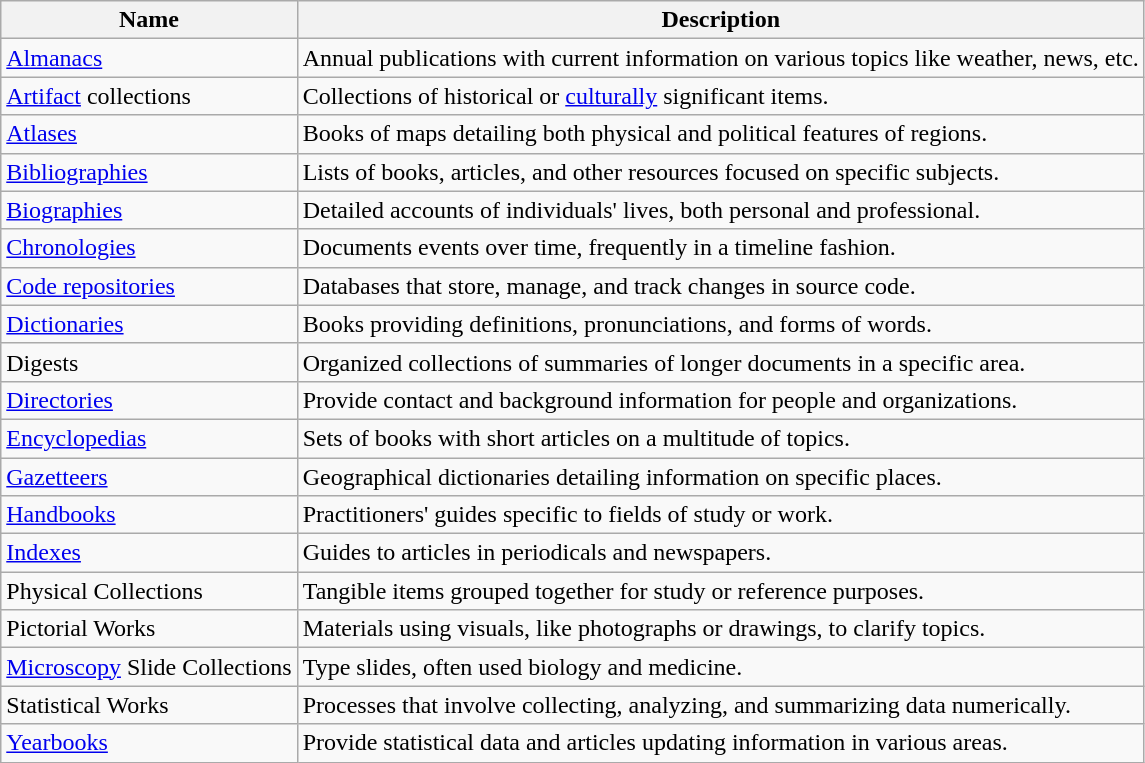<table class="wikitable">
<tr>
<th>Name</th>
<th>Description</th>
</tr>
<tr>
<td><a href='#'>Almanacs</a></td>
<td>Annual publications with current information on various topics like weather, news, etc.</td>
</tr>
<tr>
<td><a href='#'>Artifact</a> collections</td>
<td>Collections of historical or <a href='#'>culturally</a> significant items.</td>
</tr>
<tr>
<td><a href='#'>Atlases</a></td>
<td>Books of maps detailing both physical and political features of regions.</td>
</tr>
<tr>
<td><a href='#'>Bibliographies</a></td>
<td>Lists of books, articles, and other resources focused on specific subjects.</td>
</tr>
<tr>
<td><a href='#'>Biographies</a></td>
<td>Detailed accounts of individuals' lives, both personal and professional.</td>
</tr>
<tr>
<td><a href='#'>Chronologies</a></td>
<td>Documents events over time, frequently in a timeline fashion.</td>
</tr>
<tr>
<td><a href='#'>Code repositories</a></td>
<td>Databases that store, manage, and track changes in source code.</td>
</tr>
<tr>
<td><a href='#'>Dictionaries</a></td>
<td>Books providing definitions, pronunciations, and forms of words.</td>
</tr>
<tr>
<td>Digests</td>
<td>Organized collections of summaries of longer documents in a specific area.</td>
</tr>
<tr>
<td><a href='#'>Directories</a></td>
<td>Provide contact and background information for people and organizations.</td>
</tr>
<tr>
<td><a href='#'>Encyclopedias</a></td>
<td>Sets of books with short articles on a multitude of topics.</td>
</tr>
<tr>
<td><a href='#'>Gazetteers</a></td>
<td>Geographical dictionaries detailing information on specific places.</td>
</tr>
<tr>
<td><a href='#'>Handbooks</a></td>
<td>Practitioners' guides specific to fields of study or work.</td>
</tr>
<tr>
<td><a href='#'>Indexes</a></td>
<td>Guides to articles in periodicals and newspapers.</td>
</tr>
<tr>
<td>Physical Collections</td>
<td>Tangible items grouped together for study or reference purposes.</td>
</tr>
<tr>
<td>Pictorial Works</td>
<td>Materials using visuals, like photographs or drawings, to clarify topics.</td>
</tr>
<tr>
<td><a href='#'>Microscopy</a> Slide Collections</td>
<td>Type slides, often used biology and medicine.</td>
</tr>
<tr>
<td>Statistical Works</td>
<td>Processes that involve collecting, analyzing, and summarizing data numerically.</td>
</tr>
<tr>
<td><a href='#'>Yearbooks</a></td>
<td>Provide statistical data and articles updating information in various areas.</td>
</tr>
</table>
